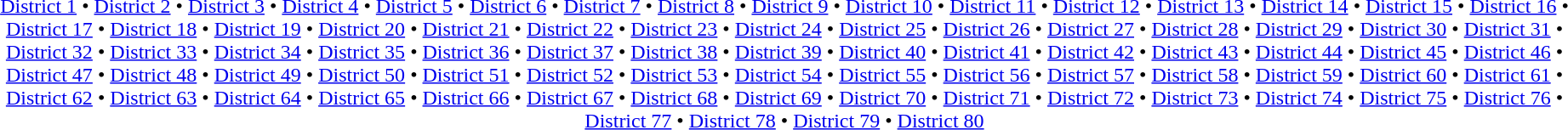<table id=toc class=toc summary=Contents>
<tr>
<td align=center><br><a href='#'>District 1</a> • <a href='#'>District 2</a> • <a href='#'>District 3</a> • <a href='#'>District 4</a> • <a href='#'>District 5</a> • <a href='#'>District 6</a> • <a href='#'>District 7</a> • <a href='#'>District 8</a> • <a href='#'>District 9</a> • <a href='#'>District 10</a> • <a href='#'>District 11</a> • <a href='#'>District 12</a> • <a href='#'>District 13</a> • <a href='#'>District 14</a> • <a href='#'>District 15</a> • <a href='#'>District 16</a> • <a href='#'>District 17</a> • <a href='#'>District 18</a> • <a href='#'>District 19</a> • <a href='#'>District 20</a> • <a href='#'>District 21</a> • <a href='#'>District 22</a> • <a href='#'>District 23</a> • <a href='#'>District 24</a> • <a href='#'>District 25</a> • <a href='#'>District 26</a> • <a href='#'>District 27</a> • <a href='#'>District 28</a> • <a href='#'>District 29</a> • <a href='#'>District 30</a> • <a href='#'>District 31</a> • <a href='#'>District 32</a> • <a href='#'>District 33</a> • <a href='#'>District 34</a> • <a href='#'>District 35</a> • <a href='#'>District 36</a> • <a href='#'>District 37</a> • <a href='#'>District 38</a> • <a href='#'>District 39</a> • <a href='#'>District 40</a> • <a href='#'>District 41</a> • <a href='#'>District 42</a> • <a href='#'>District 43</a> • <a href='#'>District 44</a> • <a href='#'>District 45</a> • <a href='#'>District 46</a> • <a href='#'>District 47</a> • <a href='#'>District 48</a> • <a href='#'>District 49</a> • <a href='#'>District 50</a> • <a href='#'>District 51</a> • <a href='#'>District 52</a> • <a href='#'>District 53</a> • <a href='#'>District 54</a> • <a href='#'>District 55</a> • <a href='#'>District 56</a> • <a href='#'>District 57</a> • <a href='#'>District 58</a> • <a href='#'>District 59</a> • <a href='#'>District 60</a> • <a href='#'>District 61</a> • <a href='#'>District 62</a> • <a href='#'>District 63</a> • <a href='#'>District 64</a> • <a href='#'>District 65</a> • <a href='#'>District 66</a> • <a href='#'>District 67</a> • <a href='#'>District 68</a> • <a href='#'>District 69</a> • <a href='#'>District 70</a> • <a href='#'>District 71</a> • <a href='#'>District 72</a> • <a href='#'>District 73</a> • <a href='#'>District 74</a> • <a href='#'>District 75</a> • <a href='#'>District 76</a> • <a href='#'>District 77</a> • <a href='#'>District 78</a> • <a href='#'>District 79</a> • <a href='#'>District 80</a> </td>
</tr>
</table>
